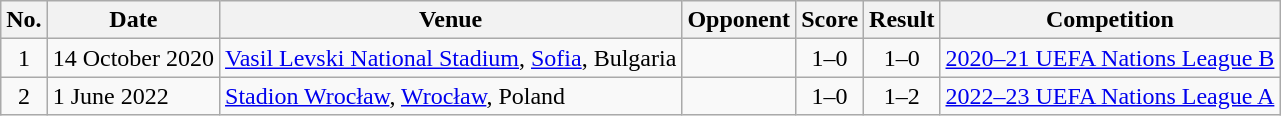<table class="wikitable">
<tr>
<th>No.</th>
<th>Date</th>
<th>Venue</th>
<th>Opponent</th>
<th>Score</th>
<th>Result</th>
<th>Competition</th>
</tr>
<tr>
<td align=center>1</td>
<td>14 October 2020</td>
<td><a href='#'>Vasil Levski National Stadium</a>, <a href='#'>Sofia</a>, Bulgaria</td>
<td></td>
<td align=center>1–0</td>
<td align=center>1–0</td>
<td><a href='#'>2020–21 UEFA Nations League B</a></td>
</tr>
<tr>
<td align=center>2</td>
<td>1 June 2022</td>
<td><a href='#'>Stadion Wrocław</a>, <a href='#'>Wrocław</a>, Poland</td>
<td></td>
<td align=center>1–0</td>
<td align=center>1–2</td>
<td><a href='#'>2022–23 UEFA Nations League A</a></td>
</tr>
</table>
